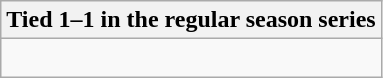<table class="wikitable collapsible collapsed">
<tr>
<th>Tied 1–1 in the regular season series</th>
</tr>
<tr>
<td><br>
</td>
</tr>
</table>
